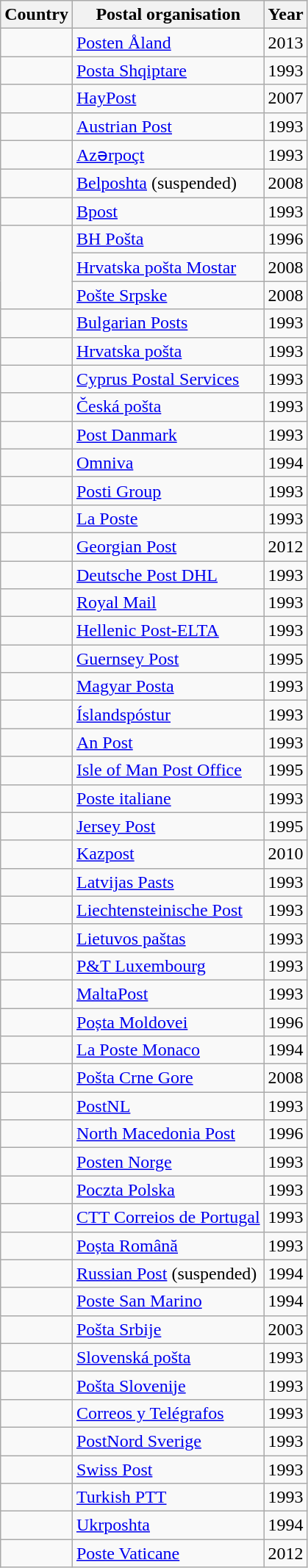<table class="wikitable">
<tr>
<th>Country</th>
<th>Postal organisation</th>
<th>Year</th>
</tr>
<tr>
<td></td>
<td><a href='#'>Posten Åland</a></td>
<td>2013</td>
</tr>
<tr>
<td></td>
<td><a href='#'>Posta Shqiptare</a></td>
<td>1993</td>
</tr>
<tr>
<td></td>
<td><a href='#'>HayPost</a></td>
<td>2007</td>
</tr>
<tr>
<td></td>
<td><a href='#'>Austrian Post</a></td>
<td>1993</td>
</tr>
<tr>
<td></td>
<td><a href='#'>Azərpoçt</a></td>
<td>1993</td>
</tr>
<tr>
<td></td>
<td><a href='#'>Belposhta</a> (suspended)</td>
<td>2008</td>
</tr>
<tr>
<td></td>
<td><a href='#'>Bpost</a></td>
<td>1993</td>
</tr>
<tr>
<td rowspan=3></td>
<td><a href='#'>BH Pošta</a></td>
<td>1996</td>
</tr>
<tr>
<td><a href='#'>Hrvatska pošta Mostar</a></td>
<td>2008</td>
</tr>
<tr>
<td><a href='#'>Pošte Srpske</a></td>
<td>2008</td>
</tr>
<tr>
<td></td>
<td><a href='#'>Bulgarian Posts</a></td>
<td>1993</td>
</tr>
<tr>
<td></td>
<td><a href='#'>Hrvatska pošta</a></td>
<td>1993</td>
</tr>
<tr>
<td></td>
<td><a href='#'>Cyprus Postal Services</a></td>
<td>1993</td>
</tr>
<tr>
<td></td>
<td><a href='#'>Česká pošta</a></td>
<td>1993</td>
</tr>
<tr>
<td></td>
<td><a href='#'>Post Danmark</a></td>
<td>1993</td>
</tr>
<tr>
<td></td>
<td><a href='#'>Omniva</a></td>
<td>1994</td>
</tr>
<tr>
<td></td>
<td><a href='#'>Posti Group</a></td>
<td>1993</td>
</tr>
<tr>
<td></td>
<td><a href='#'>La Poste</a></td>
<td>1993</td>
</tr>
<tr>
<td></td>
<td><a href='#'>Georgian Post</a></td>
<td>2012</td>
</tr>
<tr>
<td></td>
<td><a href='#'>Deutsche Post DHL</a></td>
<td>1993</td>
</tr>
<tr>
<td></td>
<td><a href='#'>Royal Mail</a></td>
<td>1993</td>
</tr>
<tr>
<td></td>
<td><a href='#'>Hellenic Post-ELTA</a></td>
<td>1993</td>
</tr>
<tr>
<td></td>
<td><a href='#'>Guernsey Post</a></td>
<td>1995</td>
</tr>
<tr>
<td></td>
<td><a href='#'>Magyar Posta</a></td>
<td>1993</td>
</tr>
<tr>
<td></td>
<td><a href='#'>Íslandspóstur</a></td>
<td>1993</td>
</tr>
<tr>
<td></td>
<td><a href='#'>An Post</a></td>
<td>1993</td>
</tr>
<tr>
<td></td>
<td><a href='#'>Isle of Man Post Office</a></td>
<td>1995</td>
</tr>
<tr>
<td></td>
<td><a href='#'>Poste italiane</a></td>
<td>1993</td>
</tr>
<tr>
<td></td>
<td><a href='#'>Jersey Post</a></td>
<td>1995</td>
</tr>
<tr>
<td></td>
<td><a href='#'>Kazpost</a></td>
<td>2010</td>
</tr>
<tr>
<td></td>
<td><a href='#'>Latvijas Pasts</a></td>
<td>1993</td>
</tr>
<tr>
<td></td>
<td><a href='#'>Liechtensteinische Post</a></td>
<td>1993</td>
</tr>
<tr>
<td></td>
<td><a href='#'>Lietuvos paštas</a></td>
<td>1993</td>
</tr>
<tr>
<td></td>
<td><a href='#'>P&T Luxembourg</a></td>
<td>1993</td>
</tr>
<tr>
<td></td>
<td><a href='#'>MaltaPost</a></td>
<td>1993</td>
</tr>
<tr>
<td></td>
<td><a href='#'>Poșta Moldovei</a></td>
<td>1996</td>
</tr>
<tr>
<td></td>
<td><a href='#'>La Poste Monaco</a></td>
<td>1994</td>
</tr>
<tr>
<td></td>
<td><a href='#'>Pošta Crne Gore</a></td>
<td>2008</td>
</tr>
<tr>
<td></td>
<td><a href='#'>PostNL</a></td>
<td>1993</td>
</tr>
<tr>
<td></td>
<td><a href='#'>North Macedonia Post</a></td>
<td>1996</td>
</tr>
<tr>
<td></td>
<td><a href='#'>Posten Norge</a></td>
<td>1993</td>
</tr>
<tr>
<td></td>
<td><a href='#'>Poczta Polska</a></td>
<td>1993</td>
</tr>
<tr>
<td></td>
<td><a href='#'>CTT Correios de Portugal</a></td>
<td>1993</td>
</tr>
<tr>
<td></td>
<td><a href='#'>Poșta Română</a></td>
<td>1993</td>
</tr>
<tr>
<td></td>
<td><a href='#'>Russian Post</a> (suspended)</td>
<td>1994</td>
</tr>
<tr>
<td></td>
<td><a href='#'>Poste San Marino</a></td>
<td>1994</td>
</tr>
<tr>
<td></td>
<td><a href='#'>Pošta Srbije</a></td>
<td>2003</td>
</tr>
<tr>
<td></td>
<td><a href='#'>Slovenská pošta</a></td>
<td>1993</td>
</tr>
<tr>
<td></td>
<td><a href='#'>Pošta Slovenije</a></td>
<td>1993</td>
</tr>
<tr>
<td></td>
<td><a href='#'>Correos y Telégrafos</a></td>
<td>1993</td>
</tr>
<tr>
<td></td>
<td><a href='#'>PostNord Sverige</a></td>
<td>1993</td>
</tr>
<tr>
<td></td>
<td><a href='#'>Swiss Post</a></td>
<td>1993</td>
</tr>
<tr>
<td></td>
<td><a href='#'>Turkish PTT</a></td>
<td>1993</td>
</tr>
<tr>
<td></td>
<td><a href='#'>Ukrposhta</a></td>
<td>1994</td>
</tr>
<tr>
<td></td>
<td><a href='#'>Poste Vaticane</a></td>
<td>2012</td>
</tr>
</table>
